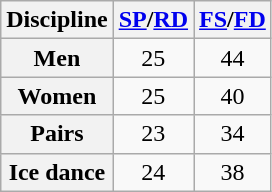<table class="wikitable unsortable" style="text-align:center;">
<tr>
<th scope="col">Discipline</th>
<th scope="col"><a href='#'>SP</a>/<a href='#'>RD</a></th>
<th scope="col"><a href='#'>FS</a>/<a href='#'>FD</a></th>
</tr>
<tr>
<th scope="row">Men</th>
<td>25</td>
<td>44</td>
</tr>
<tr>
<th scope="row">Women</th>
<td>25</td>
<td>40</td>
</tr>
<tr>
<th scope="row">Pairs</th>
<td>23</td>
<td>34</td>
</tr>
<tr>
<th scope="row">Ice dance</th>
<td>24</td>
<td>38</td>
</tr>
</table>
